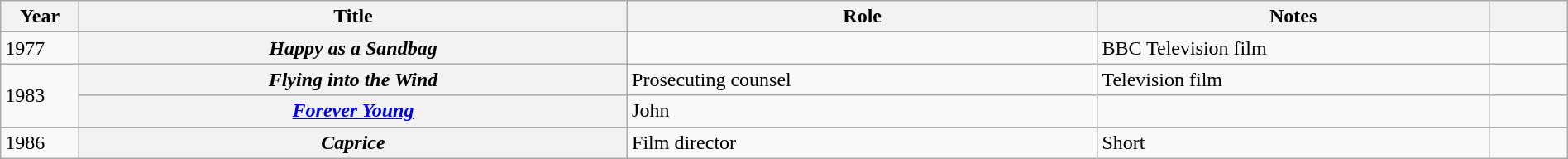<table class="wikitable plainrowheaders sortable" width="100%">
<tr>
<th scope="col" width="5%">Year</th>
<th scope="col" width="35%">Title</th>
<th scope="col" width="30%">Role</th>
<th scope="col" width="25%">Notes</th>
<th scope="col" class="unsortable" width="5%"></th>
</tr>
<tr>
<td>1977</td>
<th scope="row"><em>Happy as a Sandbag</em></th>
<td></td>
<td>BBC Television film</td>
<td></td>
</tr>
<tr>
<td rowspan=2>1983</td>
<th scope="row"><em>Flying into the Wind</em></th>
<td>Prosecuting counsel</td>
<td>Television film</td>
<td></td>
</tr>
<tr>
<th scope="row"><em><a href='#'>Forever Young</a></em></th>
<td>John</td>
<td></td>
<td></td>
</tr>
<tr>
<td>1986</td>
<th scope="row"><em>Caprice</em></th>
<td>Film director</td>
<td>Short</td>
<td></td>
</tr>
</table>
